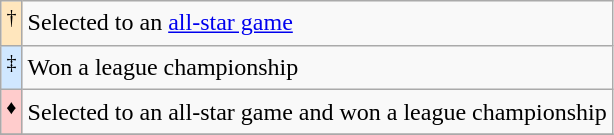<table class="wikitable">
<tr>
<td style="background-color:#ffe6bd" align="center"><sup>†</sup></td>
<td colspan="5">Selected to an <a href='#'>all-star game</a></td>
</tr>
<tr>
<td style="background-color:#D0E7FF" align="center"><sup>‡</sup></td>
<td colspan="5">Won a league championship</td>
</tr>
<tr>
<td style="background-color:#FFCCCC" align="center"><sup>♦</sup></td>
<td colspan="5">Selected to an all-star game and won a league championship</td>
</tr>
<tr>
</tr>
</table>
